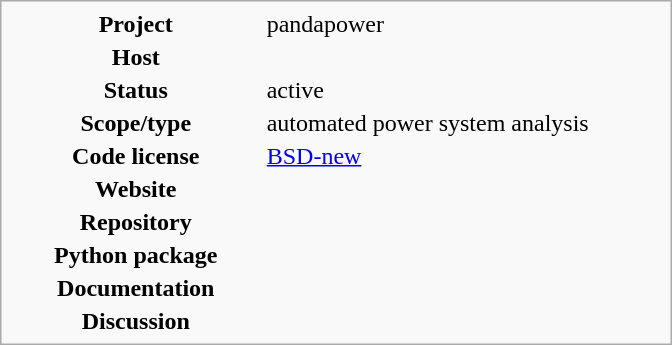<table class="infobox" style="width: 28em">
<tr>
<th style="width: 35%">Project</th>
<td style="width: 55%">pandapower</td>
</tr>
<tr>
<th>Host</th>
<td></td>
</tr>
<tr>
<th>Status</th>
<td>active</td>
</tr>
<tr>
<th>Scope/type</th>
<td>automated power system analysis</td>
</tr>
<tr>
<th>Code license</th>
<td><a href='#'>BSD-new</a></td>
</tr>
<tr>
<th>Website</th>
<td></td>
</tr>
<tr>
<th>Repository</th>
<td></td>
</tr>
<tr>
<th>Python package</th>
<td></td>
</tr>
<tr>
<th>Documentation</th>
<td></td>
</tr>
<tr>
<th>Discussion</th>
<td></td>
</tr>
</table>
